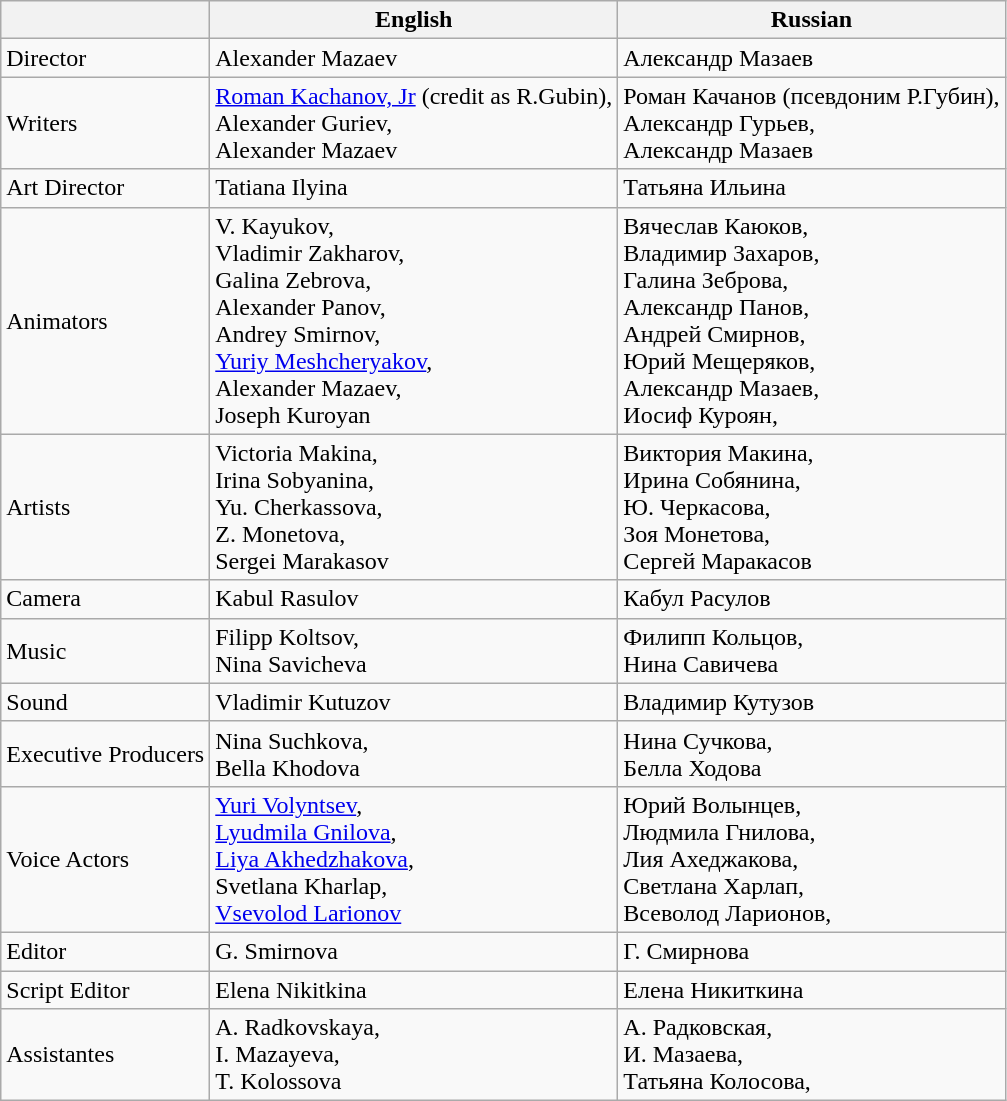<table class="wikitable">
<tr>
<th></th>
<th>English</th>
<th>Russian</th>
</tr>
<tr>
<td>Director</td>
<td>Alexander Mazaev</td>
<td>Александр Мазаев</td>
</tr>
<tr>
<td>Writers</td>
<td><a href='#'>Roman Kachanov, Jr</a> (credit as R.Gubin),<br> Alexander Guriev, <br>Alexander Mazaev</td>
<td>Роман Качанов (псевдоним Р.Губин),<br> Александр Гурьев,<br> Александр Мазаев</td>
</tr>
<tr>
<td>Art Director</td>
<td>Tatiana Ilyina</td>
<td>Татьяна Ильина</td>
</tr>
<tr>
<td>Animators</td>
<td>V. Kayukov,<br> Vladimir Zakharov,<br> Galina Zebrova,<br> Alexander Panov,<br> Andrey Smirnov, <br><a href='#'>Yuriy Meshcheryakov</a>,<br> Alexander Mazaev, <br>Joseph Kuroyan</td>
<td>Вячеслав Каюков,<br> Владимир Захаров, <br>Галина Зеброва,<br> Александр Панов,<br> Андрей Смирнов,<br> Юрий Мещеряков,<br> Александр Мазаев,<br> Иосиф Куроян,</td>
</tr>
<tr>
<td>Artists</td>
<td>Victoria Makina, <br>Irina Sobyanina,<br> Yu. Cherkassova,<br> Z. Monetova,<br> Sergei Marakasov</td>
<td>Виктория Макина,<br> Ирина Собянина,<br> Ю. Черкасова,<br> Зоя Монетова,<br> Сергей Маракасов</td>
</tr>
<tr>
<td>Camera</td>
<td>Kabul Rasulov</td>
<td>Кабул Расулов</td>
</tr>
<tr>
<td>Music</td>
<td>Filipp Koltsov,<br> Nina Savicheva</td>
<td>Филипп Кольцов, <br>Нина Савичева</td>
</tr>
<tr>
<td>Sound</td>
<td>Vladimir Kutuzov</td>
<td>Владимир Кутузов</td>
</tr>
<tr>
<td>Executive Producers</td>
<td>Nina Suchkova,<br> Bella Khodova</td>
<td>Нина Сучкова,<br> Белла Ходова</td>
</tr>
<tr>
<td>Voice Actors</td>
<td><a href='#'>Yuri Volyntsev</a>,<br> <a href='#'>Lyudmila Gnilova</a>,<br> <a href='#'>Liya Akhedzhakova</a>,<br> Svetlana Kharlap, <br><a href='#'>Vsevolod Larionov</a></td>
<td>Юрий Волынцев,<br>  Людмила Гнилова,<br>  Лия Ахеджакова, <br> Светлана Харлап,<br>  Всеволод Ларионов,</td>
</tr>
<tr>
<td>Editor</td>
<td>G. Smirnova</td>
<td>Г. Смирнова</td>
</tr>
<tr>
<td>Script Editor</td>
<td>Elena Nikitkina</td>
<td>Елена Никиткина</td>
</tr>
<tr>
<td>Assistantes</td>
<td>A. Radkovskaya, <br>I. Mazayeva, <br>T. Kolossova</td>
<td>А. Радковская,  <br>И. Мазаева,  <br>Татьяна Колосова,</td>
</tr>
</table>
